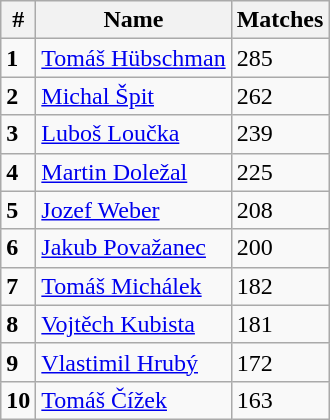<table class="wikitable">
<tr>
<th>#</th>
<th>Name</th>
<th>Matches</th>
</tr>
<tr>
<td><strong>1</strong></td>
<td> <a href='#'>Tomáš Hübschman</a></td>
<td>285</td>
</tr>
<tr>
<td><strong>2</strong></td>
<td> <a href='#'>Michal Špit</a></td>
<td>262</td>
</tr>
<tr>
<td><strong>3</strong></td>
<td> <a href='#'>Luboš Loučka</a></td>
<td>239</td>
</tr>
<tr>
<td><strong>4</strong></td>
<td> <a href='#'>Martin Doležal</a></td>
<td>225</td>
</tr>
<tr>
<td><strong>5</strong></td>
<td> <a href='#'>Jozef Weber</a></td>
<td>208</td>
</tr>
<tr>
<td><strong>6</strong></td>
<td> <a href='#'>Jakub Považanec</a></td>
<td>200</td>
</tr>
<tr>
<td><strong>7</strong></td>
<td> <a href='#'>Tomáš Michálek</a></td>
<td>182</td>
</tr>
<tr>
<td><strong>8</strong></td>
<td> <a href='#'>Vojtěch Kubista</a></td>
<td>181</td>
</tr>
<tr>
<td><strong>9</strong></td>
<td> <a href='#'>Vlastimil Hrubý</a></td>
<td>172</td>
</tr>
<tr>
<td><strong>10</strong></td>
<td> <a href='#'>Tomáš Čížek</a></td>
<td>163</td>
</tr>
</table>
